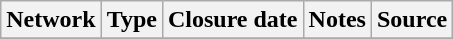<table class="wikitable sortable">
<tr>
<th>Network</th>
<th>Type</th>
<th>Closure date</th>
<th>Notes</th>
<th>Source</th>
</tr>
<tr>
</tr>
</table>
